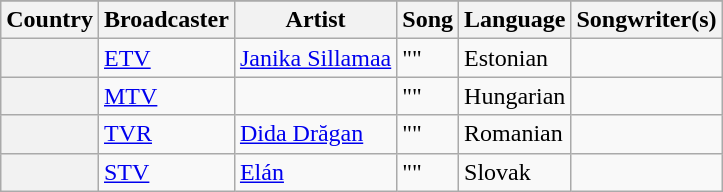<table class="wikitable plainrowheaders">
<tr>
</tr>
<tr>
<th scope="col">Country</th>
<th scope="col">Broadcaster</th>
<th scope="col">Artist</th>
<th scope="col">Song</th>
<th scope="col">Language</th>
<th scope="col">Songwriter(s)</th>
</tr>
<tr>
<th scope="row"></th>
<td><a href='#'>ETV</a></td>
<td><a href='#'>Janika Sillamaa</a></td>
<td>""</td>
<td>Estonian</td>
<td></td>
</tr>
<tr>
<th scope="row"></th>
<td><a href='#'>MTV</a></td>
<td></td>
<td>""</td>
<td>Hungarian</td>
<td></td>
</tr>
<tr>
<th scope="row"></th>
<td><a href='#'>TVR</a></td>
<td><a href='#'>Dida Drăgan</a></td>
<td>""</td>
<td>Romanian</td>
<td></td>
</tr>
<tr>
<th scope="row"></th>
<td><a href='#'>STV</a></td>
<td><a href='#'>Elán</a></td>
<td>""</td>
<td>Slovak</td>
<td></td>
</tr>
</table>
